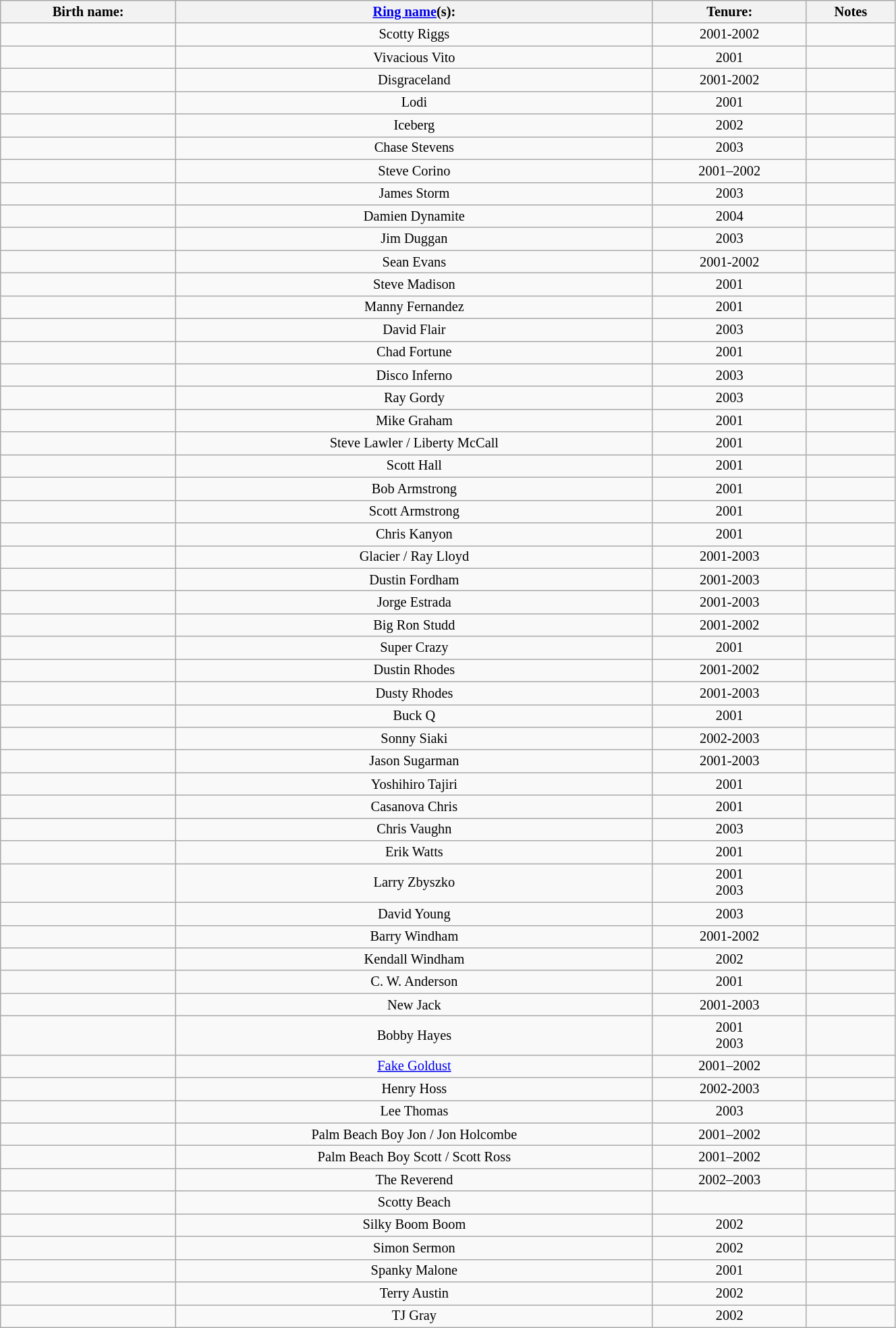<table class="sortable wikitable" style="font-size:85%; text-align:center; width:70%;">
<tr>
<th>Birth name:</th>
<th><a href='#'>Ring name</a>(s):</th>
<th>Tenure:</th>
<th>Notes</th>
</tr>
<tr>
<td></td>
<td>Scotty Riggs</td>
<td>2001-2002</td>
<td></td>
</tr>
<tr>
<td></td>
<td>Vivacious Vito</td>
<td>2001</td>
<td></td>
</tr>
<tr>
<td></td>
<td>Disgraceland</td>
<td>2001-2002</td>
<td></td>
</tr>
<tr>
<td></td>
<td>Lodi</td>
<td>2001</td>
<td></td>
</tr>
<tr>
<td></td>
<td>Iceberg</td>
<td>2002</td>
<td></td>
</tr>
<tr>
<td></td>
<td>Chase Stevens</td>
<td>2003</td>
<td></td>
</tr>
<tr>
<td></td>
<td>Steve Corino</td>
<td sort>2001–2002</td>
<td></td>
</tr>
<tr>
<td></td>
<td>James Storm</td>
<td>2003</td>
<td></td>
</tr>
<tr>
<td></td>
<td>Damien Dynamite</td>
<td>2004</td>
<td></td>
</tr>
<tr>
<td></td>
<td>Jim Duggan</td>
<td>2003</td>
<td></td>
</tr>
<tr>
<td></td>
<td>Sean Evans</td>
<td>2001-2002</td>
<td></td>
</tr>
<tr>
<td></td>
<td>Steve Madison</td>
<td>2001</td>
<td></td>
</tr>
<tr>
<td></td>
<td>Manny Fernandez</td>
<td sort>2001</td>
<td></td>
</tr>
<tr>
<td></td>
<td>David Flair</td>
<td>2003</td>
<td></td>
</tr>
<tr>
<td></td>
<td>Chad Fortune</td>
<td>2001</td>
<td></td>
</tr>
<tr>
<td></td>
<td>Disco Inferno</td>
<td>2003</td>
<td></td>
</tr>
<tr>
<td></td>
<td>Ray Gordy</td>
<td>2003</td>
<td></td>
</tr>
<tr>
<td></td>
<td>Mike Graham</td>
<td>2001</td>
<td></td>
</tr>
<tr>
<td></td>
<td>Steve Lawler / Liberty McCall</td>
<td>2001</td>
<td></td>
</tr>
<tr>
<td></td>
<td>Scott Hall</td>
<td>2001</td>
<td></td>
</tr>
<tr>
<td></td>
<td>Bob Armstrong</td>
<td sort>2001</td>
<td></td>
</tr>
<tr>
<td></td>
<td>Scott Armstrong</td>
<td>2001</td>
<td></td>
</tr>
<tr>
<td></td>
<td>Chris Kanyon</td>
<td>2001</td>
<td></td>
</tr>
<tr>
<td></td>
<td>Glacier / Ray Lloyd</td>
<td>2001-2003</td>
<td></td>
</tr>
<tr>
<td></td>
<td>Dustin Fordham</td>
<td>2001-2003</td>
<td></td>
</tr>
<tr>
<td></td>
<td>Jorge Estrada</td>
<td>2001-2003</td>
<td></td>
</tr>
<tr>
<td></td>
<td>Big Ron Studd</td>
<td>2001-2002</td>
<td></td>
</tr>
<tr>
<td></td>
<td>Super Crazy</td>
<td>2001</td>
<td></td>
</tr>
<tr>
<td></td>
<td>Dustin Rhodes</td>
<td>2001-2002</td>
<td></td>
</tr>
<tr>
<td></td>
<td>Dusty Rhodes</td>
<td>2001-2003</td>
<td></td>
</tr>
<tr>
<td></td>
<td>Buck Q</td>
<td>2001</td>
<td></td>
</tr>
<tr>
<td></td>
<td>Sonny Siaki</td>
<td>2002-2003</td>
<td></td>
</tr>
<tr>
<td></td>
<td>Jason Sugarman</td>
<td>2001-2003</td>
<td></td>
</tr>
<tr>
<td></td>
<td>Yoshihiro Tajiri</td>
<td>2001</td>
<td></td>
</tr>
<tr>
<td></td>
<td>Casanova Chris</td>
<td>2001</td>
<td></td>
</tr>
<tr>
<td></td>
<td>Chris Vaughn</td>
<td>2003</td>
<td></td>
</tr>
<tr>
<td></td>
<td>Erik Watts</td>
<td>2001</td>
<td></td>
</tr>
<tr>
<td></td>
<td>Larry Zbyszko</td>
<td>2001<br>2003</td>
<td></td>
</tr>
<tr>
<td></td>
<td>David Young</td>
<td>2003</td>
<td></td>
</tr>
<tr>
<td></td>
<td>Barry Windham</td>
<td>2001-2002</td>
<td></td>
</tr>
<tr>
<td></td>
<td>Kendall Windham</td>
<td>2002</td>
<td></td>
</tr>
<tr>
<td></td>
<td>C. W. Anderson</td>
<td>2001</td>
<td></td>
</tr>
<tr>
<td></td>
<td>New Jack</td>
<td>2001-2003</td>
<td></td>
</tr>
<tr>
<td></td>
<td>Bobby Hayes</td>
<td>2001<br>2003</td>
<td></td>
</tr>
<tr>
<td></td>
<td><a href='#'>Fake Goldust</a></td>
<td>2001–2002</td>
<td></td>
</tr>
<tr>
<td></td>
<td>Henry Hoss</td>
<td>2002-2003</td>
<td></td>
</tr>
<tr>
<td></td>
<td>Lee Thomas</td>
<td>2003</td>
<td></td>
</tr>
<tr>
<td></td>
<td>Palm Beach Boy Jon / Jon Holcombe</td>
<td>2001–2002</td>
<td></td>
</tr>
<tr>
<td></td>
<td>Palm Beach Boy Scott / Scott Ross</td>
<td>2001–2002</td>
<td></td>
</tr>
<tr>
<td></td>
<td>The Reverend</td>
<td>2002–2003</td>
<td></td>
</tr>
<tr>
<td></td>
<td>Scotty Beach</td>
<td></td>
<td></td>
</tr>
<tr>
<td></td>
<td>Silky Boom Boom</td>
<td>2002</td>
<td></td>
</tr>
<tr>
<td></td>
<td>Simon Sermon</td>
<td>2002</td>
<td></td>
</tr>
<tr>
<td></td>
<td>Spanky Malone</td>
<td>2001</td>
<td></td>
</tr>
<tr>
<td></td>
<td>Terry Austin</td>
<td>2002</td>
<td></td>
</tr>
<tr>
<td></td>
<td>TJ Gray</td>
<td>2002</td>
<td></td>
</tr>
</table>
